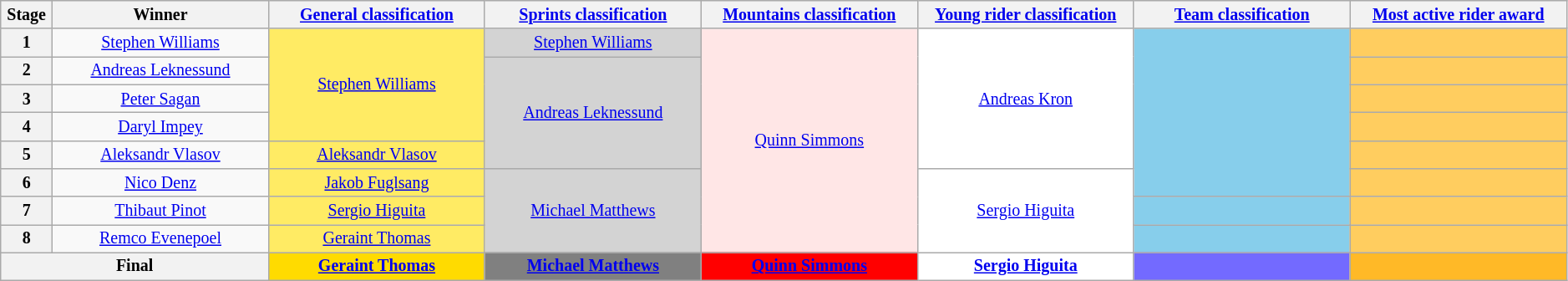<table class="wikitable" style="text-align: center; font-size:smaller;">
<tr style="background:#efefef;">
<th scope="col" style="width:2%;">Stage</th>
<th scope="col" style="width:12%;">Winner</th>
<th scope="col" style="width:12%;"><a href='#'>General classification</a><br></th>
<th scope="col" style="width:12%;"><a href='#'>Sprints classification</a><br></th>
<th scope="col" style="width:12%;"><a href='#'>Mountains classification</a><br></th>
<th scope="col" style="width:12%;"><a href='#'>Young rider classification</a><br></th>
<th scope="col" style="width:12%;"><a href='#'>Team classification</a><br></th>
<th scope="col" style="width:12%;"><a href='#'>Most active rider award</a></th>
</tr>
<tr>
<th>1</th>
<td><a href='#'>Stephen Williams</a></td>
<td style="background:#FFEB64;" rowspan="4"><a href='#'>Stephen Williams</a></td>
<td style="background:lightgrey;"><a href='#'>Stephen Williams</a></td>
<td style="background:#FFE6E6;" rowspan="8"><a href='#'>Quinn Simmons</a></td>
<td style="background:white;" rowspan="5"><a href='#'>Andreas Kron</a></td>
<td style="background:skyblue;" rowspan="6"></td>
<td style="background:#FFCD5F;"></td>
</tr>
<tr>
<th>2</th>
<td><a href='#'>Andreas Leknessund</a></td>
<td style="background:lightgrey;" rowspan="4"><a href='#'>Andreas Leknessund</a></td>
<td style="background:#FFCD5F;"></td>
</tr>
<tr>
<th>3</th>
<td><a href='#'>Peter Sagan</a></td>
<td style="background:#FFCD5F;"></td>
</tr>
<tr>
<th>4</th>
<td><a href='#'>Daryl Impey</a></td>
<td style="background:#FFCD5F;"></td>
</tr>
<tr>
<th>5</th>
<td><a href='#'>Aleksandr Vlasov</a></td>
<td style="background:#FFEB64;"><a href='#'>Aleksandr Vlasov</a></td>
<td style="background:#FFCD5F;"></td>
</tr>
<tr>
<th>6</th>
<td><a href='#'>Nico Denz</a></td>
<td style="background:#FFEB64;"><a href='#'>Jakob Fuglsang</a></td>
<td style="background:lightgrey;" rowspan="3"><a href='#'>Michael Matthews</a></td>
<td style="background:white;" rowspan="3"><a href='#'>Sergio Higuita</a></td>
<td style="background:#FFCD5F;"></td>
</tr>
<tr>
<th>7</th>
<td><a href='#'>Thibaut Pinot</a></td>
<td style="background:#FFEB64;"><a href='#'>Sergio Higuita</a></td>
<td style="background:skyblue;"></td>
<td style="background:#FFCD5F;"></td>
</tr>
<tr>
<th>8</th>
<td><a href='#'>Remco Evenepoel</a></td>
<td style="background:#FFEB64;"><a href='#'>Geraint Thomas</a></td>
<td style="background:skyblue;"></td>
<td style="background:#FFCD5F;"></td>
</tr>
<tr>
<th colspan="2">Final</th>
<th style="background:#FFDB00;"><a href='#'>Geraint Thomas</a></th>
<th style="background:gray;"><a href='#'>Michael Matthews</a></th>
<th style="background:#f00;"><a href='#'>Quinn Simmons</a></th>
<th style="background:white;"><a href='#'>Sergio Higuita</a></th>
<th style="background:#736aff;"></th>
<th style="background:#FFB927;"></th>
</tr>
</table>
